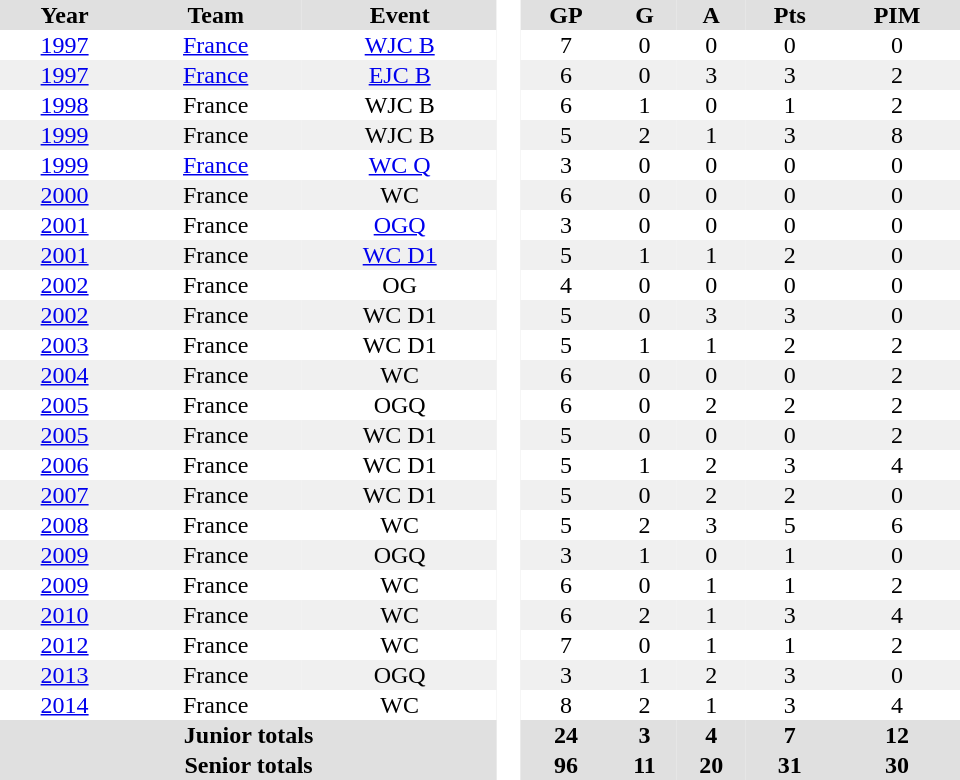<table border="0" cellpadding="1" cellspacing="0" style="text-align:center; width:40em">
<tr ALIGN="center" bgcolor="#e0e0e0">
<th>Year</th>
<th>Team</th>
<th>Event</th>
<th ALIGN="center" rowspan="99" bgcolor="#ffffff"> </th>
<th>GP</th>
<th>G</th>
<th>A</th>
<th>Pts</th>
<th>PIM</th>
</tr>
<tr>
<td><a href='#'>1997</a></td>
<td><a href='#'>France</a></td>
<td><a href='#'>WJC B</a></td>
<td>7</td>
<td>0</td>
<td>0</td>
<td>0</td>
<td>0</td>
</tr>
<tr bgcolor="#f0f0f0">
<td><a href='#'>1997</a></td>
<td><a href='#'>France</a></td>
<td><a href='#'>EJC B</a></td>
<td>6</td>
<td>0</td>
<td>3</td>
<td>3</td>
<td>2</td>
</tr>
<tr>
<td><a href='#'>1998</a></td>
<td>France</td>
<td>WJC B</td>
<td>6</td>
<td>1</td>
<td>0</td>
<td>1</td>
<td>2</td>
</tr>
<tr bgcolor="#f0f0f0">
<td><a href='#'>1999</a></td>
<td>France</td>
<td>WJC B</td>
<td>5</td>
<td>2</td>
<td>1</td>
<td>3</td>
<td>8</td>
</tr>
<tr>
<td><a href='#'>1999</a></td>
<td><a href='#'>France</a></td>
<td><a href='#'>WC Q</a></td>
<td>3</td>
<td>0</td>
<td>0</td>
<td>0</td>
<td>0</td>
</tr>
<tr bgcolor="#f0f0f0">
<td><a href='#'>2000</a></td>
<td>France</td>
<td>WC</td>
<td>6</td>
<td>0</td>
<td>0</td>
<td>0</td>
<td>0</td>
</tr>
<tr>
<td><a href='#'>2001</a></td>
<td>France</td>
<td><a href='#'>OGQ</a></td>
<td>3</td>
<td>0</td>
<td>0</td>
<td>0</td>
<td>0</td>
</tr>
<tr bgcolor="#f0f0f0">
<td><a href='#'>2001</a></td>
<td>France</td>
<td><a href='#'>WC D1</a></td>
<td>5</td>
<td>1</td>
<td>1</td>
<td>2</td>
<td>0</td>
</tr>
<tr>
<td><a href='#'>2002</a></td>
<td>France</td>
<td>OG</td>
<td>4</td>
<td>0</td>
<td>0</td>
<td>0</td>
<td>0</td>
</tr>
<tr bgcolor="#f0f0f0">
<td><a href='#'>2002</a></td>
<td>France</td>
<td>WC D1</td>
<td>5</td>
<td>0</td>
<td>3</td>
<td>3</td>
<td>0</td>
</tr>
<tr>
<td><a href='#'>2003</a></td>
<td>France</td>
<td>WC D1</td>
<td>5</td>
<td>1</td>
<td>1</td>
<td>2</td>
<td>2</td>
</tr>
<tr bgcolor="#f0f0f0">
<td><a href='#'>2004</a></td>
<td>France</td>
<td>WC</td>
<td>6</td>
<td>0</td>
<td>0</td>
<td>0</td>
<td>2</td>
</tr>
<tr>
<td><a href='#'>2005</a></td>
<td>France</td>
<td>OGQ</td>
<td>6</td>
<td>0</td>
<td>2</td>
<td>2</td>
<td>2</td>
</tr>
<tr bgcolor="#f0f0f0">
<td><a href='#'>2005</a></td>
<td>France</td>
<td>WC D1</td>
<td>5</td>
<td>0</td>
<td>0</td>
<td>0</td>
<td>2</td>
</tr>
<tr>
<td><a href='#'>2006</a></td>
<td>France</td>
<td>WC D1</td>
<td>5</td>
<td>1</td>
<td>2</td>
<td>3</td>
<td>4</td>
</tr>
<tr bgcolor="#f0f0f0">
<td><a href='#'>2007</a></td>
<td>France</td>
<td>WC D1</td>
<td>5</td>
<td>0</td>
<td>2</td>
<td>2</td>
<td>0</td>
</tr>
<tr>
<td><a href='#'>2008</a></td>
<td>France</td>
<td>WC</td>
<td>5</td>
<td>2</td>
<td>3</td>
<td>5</td>
<td>6</td>
</tr>
<tr bgcolor="#f0f0f0">
<td><a href='#'>2009</a></td>
<td>France</td>
<td>OGQ</td>
<td>3</td>
<td>1</td>
<td>0</td>
<td>1</td>
<td>0</td>
</tr>
<tr>
<td><a href='#'>2009</a></td>
<td>France</td>
<td>WC</td>
<td>6</td>
<td>0</td>
<td>1</td>
<td>1</td>
<td>2</td>
</tr>
<tr bgcolor="#f0f0f0">
<td><a href='#'>2010</a></td>
<td>France</td>
<td>WC</td>
<td>6</td>
<td>2</td>
<td>1</td>
<td>3</td>
<td>4</td>
</tr>
<tr>
<td><a href='#'>2012</a></td>
<td>France</td>
<td>WC</td>
<td>7</td>
<td>0</td>
<td>1</td>
<td>1</td>
<td>2</td>
</tr>
<tr bgcolor="#f0f0f0">
<td><a href='#'>2013</a></td>
<td>France</td>
<td>OGQ</td>
<td>3</td>
<td>1</td>
<td>2</td>
<td>3</td>
<td>0</td>
</tr>
<tr>
<td><a href='#'>2014</a></td>
<td>France</td>
<td>WC</td>
<td>8</td>
<td>2</td>
<td>1</td>
<td>3</td>
<td>4</td>
</tr>
<tr bgcolor="#e0e0e0">
<th colspan="3">Junior totals</th>
<th>24</th>
<th>3</th>
<th>4</th>
<th>7</th>
<th>12</th>
</tr>
<tr bgcolor="#e0e0e0">
<th colspan="3">Senior totals</th>
<th>96</th>
<th>11</th>
<th>20</th>
<th>31</th>
<th>30</th>
</tr>
</table>
